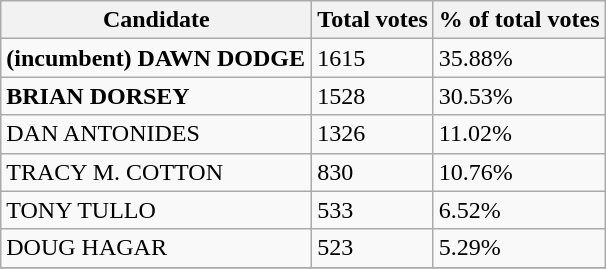<table class="wikitable">
<tr>
<th bgcolor="#DDDDFF" width="200px">Candidate</th>
<th bgcolor="#DDDDFF">Total votes</th>
<th bgcolor="#DDDDFF">% of total votes</th>
</tr>
<tr>
<td><strong>(incumbent) DAWN DODGE</strong></td>
<td>1615</td>
<td>35.88%</td>
</tr>
<tr>
<td><strong>BRIAN DORSEY</strong></td>
<td>1528</td>
<td>30.53%</td>
</tr>
<tr>
<td>DAN ANTONIDES</td>
<td>1326</td>
<td>11.02%</td>
</tr>
<tr>
<td>TRACY M. COTTON</td>
<td>830</td>
<td>10.76%</td>
</tr>
<tr>
<td>TONY TULLO</td>
<td>533</td>
<td>6.52%</td>
</tr>
<tr>
<td>DOUG HAGAR</td>
<td>523</td>
<td>5.29%</td>
</tr>
<tr>
</tr>
</table>
